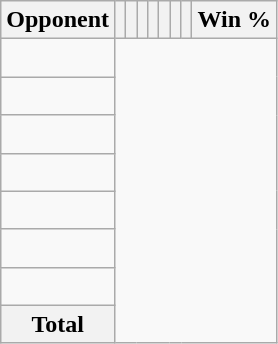<table class="wikitable sortable collapsible collapsed" style="text-align: center;">
<tr>
<th>Opponent</th>
<th></th>
<th></th>
<th></th>
<th></th>
<th></th>
<th></th>
<th></th>
<th>Win %</th>
</tr>
<tr>
<td align="left"><br></td>
</tr>
<tr>
<td align="left"><br></td>
</tr>
<tr>
<td align="left"><br></td>
</tr>
<tr>
<td align="left"><br></td>
</tr>
<tr>
<td align="left"><br></td>
</tr>
<tr>
<td align="left"><br></td>
</tr>
<tr>
<td align="left"><br></td>
</tr>
<tr class="sortbottom">
<th>Total<br></th>
</tr>
</table>
